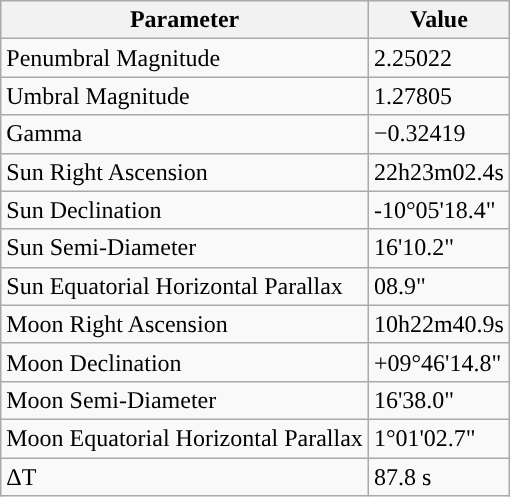<table class="wikitable">
<tr>
<th>Parameter</th>
<th>Value</th>
</tr>
<tr>
<td>Penumbral Magnitude</td>
<td>2.25022</td>
</tr>
<tr>
<td>Umbral Magnitude</td>
<td>1.27805</td>
</tr>
<tr>
<td>Gamma</td>
<td>−0.32419</td>
</tr>
<tr>
<td>Sun Right Ascension</td>
<td>22h23m02.4s</td>
</tr>
<tr>
<td>Sun Declination</td>
<td>-10°05'18.4"</td>
</tr>
<tr>
<td>Sun Semi-Diameter</td>
<td>16'10.2"</td>
</tr>
<tr>
<td>Sun Equatorial Horizontal Parallax</td>
<td>08.9"</td>
</tr>
<tr>
<td>Moon Right Ascension</td>
<td>10h22m40.9s</td>
</tr>
<tr>
<td>Moon Declination</td>
<td>+09°46'14.8"</td>
</tr>
<tr>
<td>Moon Semi-Diameter</td>
<td>16'38.0"</td>
</tr>
<tr>
<td>Moon Equatorial Horizontal Parallax</td>
<td>1°01'02.7"</td>
</tr>
<tr>
<td>ΔT</td>
<td>87.8 s</td>
</tr>
</table>
